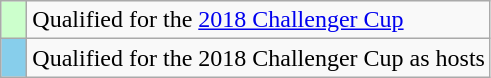<table class="wikitable" style="text-align:left">
<tr>
<td width=10px bgcolor=#ccffcc></td>
<td>Qualified for the <a href='#'>2018 Challenger Cup</a></td>
</tr>
<tr>
<td width=10px bgcolor=#87ceeb></td>
<td>Qualified for the 2018 Challenger Cup as hosts</td>
</tr>
</table>
